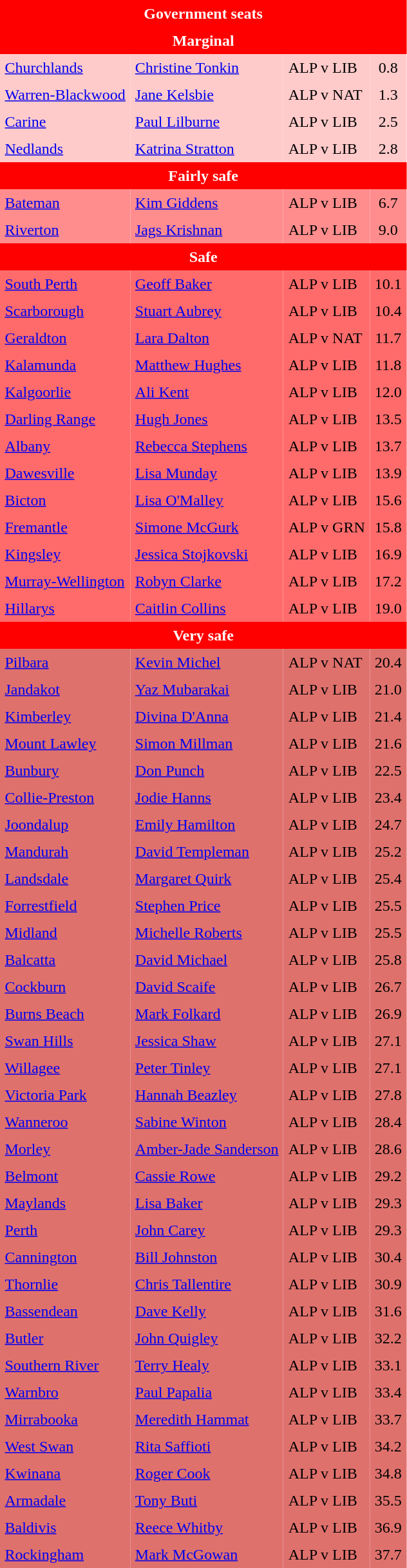<table class="toccolours" cellpadding="5" cellspacing="0" style="float:left; margin-right:.5em; margin-top:.4em; font-size:90 ppt;">
<tr>
<td colspan="4"  style="text-align:center; background:red;color:white;"><strong>Government seats</strong></td>
</tr>
<tr>
<td colspan="4"  style="text-align:center; background:red;color:white;"><strong>Marginal</strong></td>
</tr>
<tr>
<td style="text-align:left; background:#ffcaca;"><a href='#'>Churchlands</a></td>
<td style="text-align:left; background:#ffcaca;"><a href='#'>Christine Tonkin</a></td>
<td style="text-align:left; background:#ffcaca;">ALP v LIB</td>
<td style="text-align:center; background:#ffcaca;">0.8</td>
</tr>
<tr>
<td style="text-align:left; background:#ffcaca;"><a href='#'>Warren-Blackwood</a></td>
<td style="text-align:left; background:#ffcaca;"><a href='#'>Jane Kelsbie</a></td>
<td style="text-align:left; background:#ffcaca;">ALP v NAT</td>
<td style="text-align:center; background:#ffcaca;">1.3</td>
</tr>
<tr>
<td style="text-align:left; background:#ffcaca;"><a href='#'>Carine</a></td>
<td style="text-align:left; background:#ffcaca;"><a href='#'>Paul Lilburne</a></td>
<td style="text-align:left; background:#ffcaca;">ALP v LIB</td>
<td style="text-align:center; background:#ffcaca;">2.5</td>
</tr>
<tr>
<td style="text-align:left; background:#ffcaca;"><a href='#'>Nedlands</a></td>
<td style="text-align:left; background:#ffcaca;"><a href='#'>Katrina Stratton</a></td>
<td style="text-align:left; background:#ffcaca;">ALP v LIB</td>
<td style="text-align:center; background:#ffcaca;">2.8</td>
</tr>
<tr>
<td colspan="4"  style="text-align:center; background:red;color:white;"><strong>Fairly safe</strong></td>
</tr>
<tr>
<td style="text-align:left; background:#ff8d8d;"><a href='#'>Bateman</a></td>
<td style="text-align:left; background:#ff8d8d;"><a href='#'>Kim Giddens</a></td>
<td style="text-align:left; background:#ff8d8d;">ALP v LIB</td>
<td style="text-align:center; background:#ff8d8d;">6.7</td>
</tr>
<tr>
<td style="text-align:left; background:#ff8d8d;"><a href='#'>Riverton</a></td>
<td style="text-align:left; background:#ff8d8d;"><a href='#'>Jags Krishnan</a></td>
<td style="text-align:left; background:#ff8d8d;">ALP v LIB</td>
<td style="text-align:center; background:#ff8d8d;">9.0</td>
</tr>
<tr>
<td colspan="4"  style="text-align:center; background:red;color:white;"><strong>Safe</strong></td>
</tr>
<tr>
<td style="text-align:left; background:#ff6b6b;"><a href='#'>South Perth</a></td>
<td style="text-align:left; background:#ff6b6b;"><a href='#'>Geoff Baker</a></td>
<td style="text-align:left; background:#ff6b6b;">ALP v LIB</td>
<td style="text-align:center; background:#ff6b6b;">10.1</td>
</tr>
<tr>
<td style="text-align:left; background:#ff6b6b;"><a href='#'>Scarborough</a></td>
<td style="text-align:left; background:#ff6b6b;"><a href='#'>Stuart Aubrey</a></td>
<td style="text-align:left; background:#ff6b6b;">ALP v LIB</td>
<td style="text-align:center; background:#ff6b6b;">10.4</td>
</tr>
<tr>
<td style="text-align:left; background:#ff6b6b;"><a href='#'>Geraldton</a></td>
<td style="text-align:left; background:#ff6b6b;"><a href='#'>Lara Dalton</a></td>
<td style="text-align:left; background:#ff6b6b;">ALP v NAT</td>
<td style="text-align:center; background:#ff6b6b;">11.7</td>
</tr>
<tr>
<td style="text-align:left; background:#ff6b6b;"><a href='#'>Kalamunda</a></td>
<td style="text-align:left; background:#ff6b6b;"><a href='#'>Matthew Hughes</a></td>
<td style="text-align:left; background:#ff6b6b;">ALP v LIB</td>
<td style="text-align:center; background:#ff6b6b;">11.8</td>
</tr>
<tr>
<td style="text-align:left; background:#ff6b6b;"><a href='#'>Kalgoorlie</a></td>
<td style="text-align:left; background:#ff6b6b;"><a href='#'>Ali Kent</a></td>
<td style="text-align:left; background:#ff6b6b;">ALP v LIB</td>
<td style="text-align:center; background:#ff6b6b;">12.0</td>
</tr>
<tr>
<td style="text-align:left; background:#ff6b6b;"><a href='#'>Darling Range</a></td>
<td style="text-align:left; background:#ff6b6b;"><a href='#'>Hugh Jones</a></td>
<td style="text-align:left; background:#ff6b6b;">ALP v LIB</td>
<td style="text-align:center; background:#ff6b6b;">13.5</td>
</tr>
<tr>
<td style="text-align:left; background:#ff6b6b;"><a href='#'>Albany</a></td>
<td style="text-align:left; background:#ff6b6b;"><a href='#'>Rebecca Stephens</a></td>
<td style="text-align:left; background:#ff6b6b;">ALP v LIB</td>
<td style="text-align:center; background:#ff6b6b;">13.7</td>
</tr>
<tr>
<td style="text-align:left; background:#ff6b6b;"><a href='#'>Dawesville</a></td>
<td style="text-align:left; background:#ff6b6b;"><a href='#'>Lisa Munday</a></td>
<td style="text-align:left; background:#ff6b6b;">ALP v LIB</td>
<td style="text-align:center; background:#ff6b6b;">13.9</td>
</tr>
<tr>
<td style="text-align:left; background:#ff6b6b;"><a href='#'>Bicton</a></td>
<td style="text-align:left; background:#ff6b6b;"><a href='#'>Lisa O'Malley</a></td>
<td style="text-align:left; background:#ff6b6b;">ALP v LIB</td>
<td style="text-align:center; background:#ff6b6b;">15.6</td>
</tr>
<tr>
<td style="text-align:left; background:#ff6b6b;"><a href='#'>Fremantle</a></td>
<td style="text-align:left; background:#ff6b6b;"><a href='#'>Simone McGurk</a></td>
<td style="text-align:left; background:#ff6b6b;">ALP v GRN</td>
<td style="text-align:center; background:#ff6b6b;">15.8</td>
</tr>
<tr>
<td style="text-align:left; background:#ff6b6b;"><a href='#'>Kingsley</a></td>
<td style="text-align:left; background:#ff6b6b;"><a href='#'>Jessica Stojkovski</a></td>
<td style="text-align:left; background:#ff6b6b;">ALP v LIB</td>
<td style="text-align:center; background:#ff6b6b;">16.9</td>
</tr>
<tr>
<td style="text-align:left; background:#ff6b6b;"><a href='#'>Murray-Wellington</a></td>
<td style="text-align:left; background:#ff6b6b;"><a href='#'>Robyn Clarke</a></td>
<td style="text-align:left; background:#ff6b6b;">ALP v LIB</td>
<td style="text-align:center; background:#ff6b6b;">17.2</td>
</tr>
<tr>
<td style="text-align:left; background:#ff6b6b;"><a href='#'>Hillarys</a></td>
<td style="text-align:left; background:#ff6b6b;"><a href='#'>Caitlin Collins</a></td>
<td style="text-align:left; background:#ff6b6b;">ALP v LIB</td>
<td style="text-align:center; background:#ff6b6b;">19.0</td>
</tr>
<tr>
<td colspan="4"  style="text-align:center; background:red;color:white;"><strong>Very safe</strong></td>
</tr>
<tr>
<td style="text-align:left; background:#df716d;"><a href='#'>Pilbara</a></td>
<td style="text-align:left; background:#df716d;"><a href='#'>Kevin Michel</a></td>
<td style="text-align:left; background:#df716d;">ALP v NAT</td>
<td style="text-align:center; background:#df716d;">20.4</td>
</tr>
<tr>
<td style="text-align:left; background:#df716d;"><a href='#'>Jandakot</a></td>
<td style="text-align:left; background:#df716d;"><a href='#'>Yaz Mubarakai</a></td>
<td style="text-align:left; background:#df716d;">ALP v LIB</td>
<td style="text-align:center; background:#df716d;">21.0</td>
</tr>
<tr>
<td style="text-align:left; background:#df716d;"><a href='#'>Kimberley</a></td>
<td style="text-align:left; background:#df716d;"><a href='#'>Divina D'Anna</a></td>
<td style="text-align:left; background:#df716d;">ALP v LIB</td>
<td style="text-align:center; background:#df716d;">21.4</td>
</tr>
<tr>
<td style="text-align:left; background:#df716d;"><a href='#'>Mount Lawley</a></td>
<td style="text-align:left; background:#df716d;"><a href='#'>Simon Millman</a></td>
<td style="text-align:left; background:#df716d;">ALP v LIB</td>
<td style="text-align:center; background:#df716d;">21.6</td>
</tr>
<tr>
<td style="text-align:left; background:#df716d;"><a href='#'>Bunbury</a></td>
<td style="text-align:left; background:#df716d;"><a href='#'>Don Punch</a></td>
<td style="text-align:left; background:#df716d;">ALP v LIB</td>
<td style="text-align:center; background:#df716d;">22.5</td>
</tr>
<tr>
<td style="text-align:left; background:#df716d;"><a href='#'>Collie-Preston</a></td>
<td style="text-align:left; background:#df716d;"><a href='#'>Jodie Hanns</a></td>
<td style="text-align:left; background:#df716d;">ALP v LIB</td>
<td style="text-align:center; background:#df716d;">23.4</td>
</tr>
<tr>
<td style="text-align:left; background:#df716d;"><a href='#'>Joondalup</a></td>
<td style="text-align:left; background:#df716d;"><a href='#'>Emily Hamilton</a></td>
<td style="text-align:left; background:#df716d;">ALP v LIB</td>
<td style="text-align:center; background:#df716d;">24.7</td>
</tr>
<tr>
<td style="text-align:left; background:#df716d;"><a href='#'>Mandurah</a></td>
<td style="text-align:left; background:#df716d;"><a href='#'>David Templeman</a></td>
<td style="text-align:left; background:#df716d;">ALP v LIB</td>
<td style="text-align:center; background:#df716d;">25.2</td>
</tr>
<tr>
<td style="text-align:left; background:#df716d;"><a href='#'>Landsdale</a></td>
<td style="text-align:left; background:#df716d;"><a href='#'>Margaret Quirk</a></td>
<td style="text-align:left; background:#df716d;">ALP v LIB</td>
<td style="text-align:center; background:#df716d;">25.4</td>
</tr>
<tr>
<td style="text-align:left; background:#df716d;"><a href='#'>Forrestfield</a></td>
<td style="text-align:left; background:#df716d;"><a href='#'>Stephen Price</a></td>
<td style="text-align:left; background:#df716d;">ALP v LIB</td>
<td style="text-align:center; background:#df716d;">25.5</td>
</tr>
<tr>
<td style="text-align:left; background:#df716d;"><a href='#'>Midland</a></td>
<td style="text-align:left; background:#df716d;"><a href='#'>Michelle Roberts</a></td>
<td style="text-align:left; background:#df716d;">ALP v LIB</td>
<td style="text-align:center; background:#df716d;">25.5</td>
</tr>
<tr>
<td style="text-align:left; background:#df716d;"><a href='#'>Balcatta</a></td>
<td style="text-align:left; background:#df716d;"><a href='#'>David Michael</a></td>
<td style="text-align:left; background:#df716d;">ALP v LIB</td>
<td style="text-align:center; background:#df716d;">25.8</td>
</tr>
<tr>
<td style="text-align:left; background:#df716d;"><a href='#'>Cockburn</a></td>
<td style="text-align:left; background:#df716d;"><a href='#'>David Scaife</a></td>
<td style="text-align:left; background:#df716d;">ALP v LIB</td>
<td style="text-align:center; background:#df716d;">26.7</td>
</tr>
<tr>
<td style="text-align:left; background:#df716d;"><a href='#'>Burns Beach</a></td>
<td style="text-align:left; background:#df716d;"><a href='#'>Mark Folkard</a></td>
<td style="text-align:left; background:#df716d;">ALP v LIB</td>
<td style="text-align:center; background:#df716d;">26.9</td>
</tr>
<tr>
<td style="text-align:left; background:#df716d;"><a href='#'>Swan Hills</a></td>
<td style="text-align:left; background:#df716d;"><a href='#'>Jessica Shaw</a></td>
<td style="text-align:left; background:#df716d;">ALP v LIB</td>
<td style="text-align:center; background:#df716d;">27.1</td>
</tr>
<tr>
<td style="text-align:left; background:#df716d;"><a href='#'>Willagee</a></td>
<td style="text-align:left; background:#df716d;"><a href='#'>Peter Tinley</a></td>
<td style="text-align:left; background:#df716d;">ALP v LIB</td>
<td style="text-align:center; background:#df716d;">27.1</td>
</tr>
<tr>
<td style="text-align:left; background:#df716d;"><a href='#'>Victoria Park</a></td>
<td style="text-align:left; background:#df716d;"><a href='#'>Hannah Beazley</a></td>
<td style="text-align:left; background:#df716d;">ALP v LIB</td>
<td style="text-align:center; background:#df716d;">27.8</td>
</tr>
<tr>
<td style="text-align:left; background:#df716d;"><a href='#'>Wanneroo</a></td>
<td style="text-align:left; background:#df716d;"><a href='#'>Sabine Winton</a></td>
<td style="text-align:left; background:#df716d;">ALP v LIB</td>
<td style="text-align:center; background:#df716d;">28.4</td>
</tr>
<tr>
<td style="text-align:left; background:#df716d;"><a href='#'>Morley</a></td>
<td style="text-align:left; background:#df716d;"><a href='#'>Amber-Jade Sanderson</a></td>
<td style="text-align:left; background:#df716d;">ALP v LIB</td>
<td style="text-align:center; background:#df716d;">28.6</td>
</tr>
<tr>
<td style="text-align:left; background:#df716d;"><a href='#'>Belmont</a></td>
<td style="text-align:left; background:#df716d;"><a href='#'>Cassie Rowe</a></td>
<td style="text-align:left; background:#df716d;">ALP v LIB</td>
<td style="text-align:center; background:#df716d;">29.2</td>
</tr>
<tr>
<td style="text-align:left; background:#df716d;"><a href='#'>Maylands</a></td>
<td style="text-align:left; background:#df716d;"><a href='#'>Lisa Baker</a></td>
<td style="text-align:left; background:#df716d;">ALP v LIB</td>
<td style="text-align:center; background:#df716d;">29.3</td>
</tr>
<tr>
<td style="text-align:left; background:#df716d;"><a href='#'>Perth</a></td>
<td style="text-align:left; background:#df716d;"><a href='#'>John Carey</a></td>
<td style="text-align:left; background:#df716d;">ALP v LIB</td>
<td style="text-align:center; background:#df716d;">29.3</td>
</tr>
<tr>
<td style="text-align:left; background:#df716d;"><a href='#'>Cannington</a></td>
<td style="text-align:left; background:#df716d;"><a href='#'>Bill Johnston</a></td>
<td style="text-align:left; background:#df716d;">ALP v LIB</td>
<td style="text-align:center; background:#df716d;">30.4</td>
</tr>
<tr>
<td style="text-align:left; background:#df716d;"><a href='#'>Thornlie</a></td>
<td style="text-align:left; background:#df716d;"><a href='#'>Chris Tallentire</a></td>
<td style="text-align:left; background:#df716d;">ALP v LIB</td>
<td style="text-align:center; background:#df716d;">30.9</td>
</tr>
<tr>
<td style="text-align:left; background:#df716d;"><a href='#'>Bassendean</a></td>
<td style="text-align:left; background:#df716d;"><a href='#'>Dave Kelly</a></td>
<td style="text-align:left; background:#df716d;">ALP v LIB</td>
<td style="text-align:center; background:#df716d;">31.6</td>
</tr>
<tr>
<td style="text-align:left; background:#df716d;"><a href='#'>Butler</a></td>
<td style="text-align:left; background:#df716d;"><a href='#'>John Quigley</a></td>
<td style="text-align:left; background:#df716d;">ALP v LIB</td>
<td style="text-align:center; background:#df716d;">32.2</td>
</tr>
<tr>
<td style="text-align:left; background:#df716d;"><a href='#'>Southern River</a></td>
<td style="text-align:left; background:#df716d;"><a href='#'>Terry Healy</a></td>
<td style="text-align:left; background:#df716d;">ALP v LIB</td>
<td style="text-align:center; background:#df716d;">33.1</td>
</tr>
<tr>
<td style="text-align:left; background:#df716d;"><a href='#'>Warnbro</a></td>
<td style="text-align:left; background:#df716d;"><a href='#'>Paul Papalia</a></td>
<td style="text-align:left; background:#df716d;">ALP v LIB</td>
<td style="text-align:center; background:#df716d;">33.4</td>
</tr>
<tr>
<td style="text-align:left; background:#df716d;"><a href='#'>Mirrabooka</a></td>
<td style="text-align:left; background:#df716d;"><a href='#'>Meredith Hammat</a></td>
<td style="text-align:left; background:#df716d;">ALP v LIB</td>
<td style="text-align:center; background:#df716d;">33.7</td>
</tr>
<tr>
<td style="text-align:left; background:#df716d;"><a href='#'>West Swan</a></td>
<td style="text-align:left; background:#df716d;"><a href='#'>Rita Saffioti</a></td>
<td style="text-align:left; background:#df716d;">ALP v LIB</td>
<td style="text-align:center; background:#df716d;">34.2</td>
</tr>
<tr>
<td style="text-align:left; background:#df716d;"><a href='#'>Kwinana</a></td>
<td style="text-align:left; background:#df716d;"><a href='#'>Roger Cook</a></td>
<td style="text-align:left; background:#df716d;">ALP v LIB</td>
<td style="text-align:center; background:#df716d;">34.8</td>
</tr>
<tr>
<td style="text-align:left; background:#df716d;"><a href='#'>Armadale</a></td>
<td style="text-align:left; background:#df716d;"><a href='#'>Tony Buti</a></td>
<td style="text-align:left; background:#df716d;">ALP v LIB</td>
<td style="text-align:center; background:#df716d;">35.5</td>
</tr>
<tr>
<td style="text-align:left; background:#df716d;"><a href='#'>Baldivis</a></td>
<td style="text-align:left; background:#df716d;"><a href='#'>Reece Whitby</a></td>
<td style="text-align:left; background:#df716d;">ALP v LIB</td>
<td style="text-align:center; background:#df716d;">36.9</td>
</tr>
<tr>
<td style="text-align:left; background:#df716d;"><a href='#'>Rockingham</a></td>
<td style="text-align:left; background:#df716d;"><a href='#'>Mark McGowan</a></td>
<td style="text-align:left; background:#df716d;">ALP v LIB</td>
<td style="text-align:center; background:#df716d;">37.7</td>
</tr>
</table>
